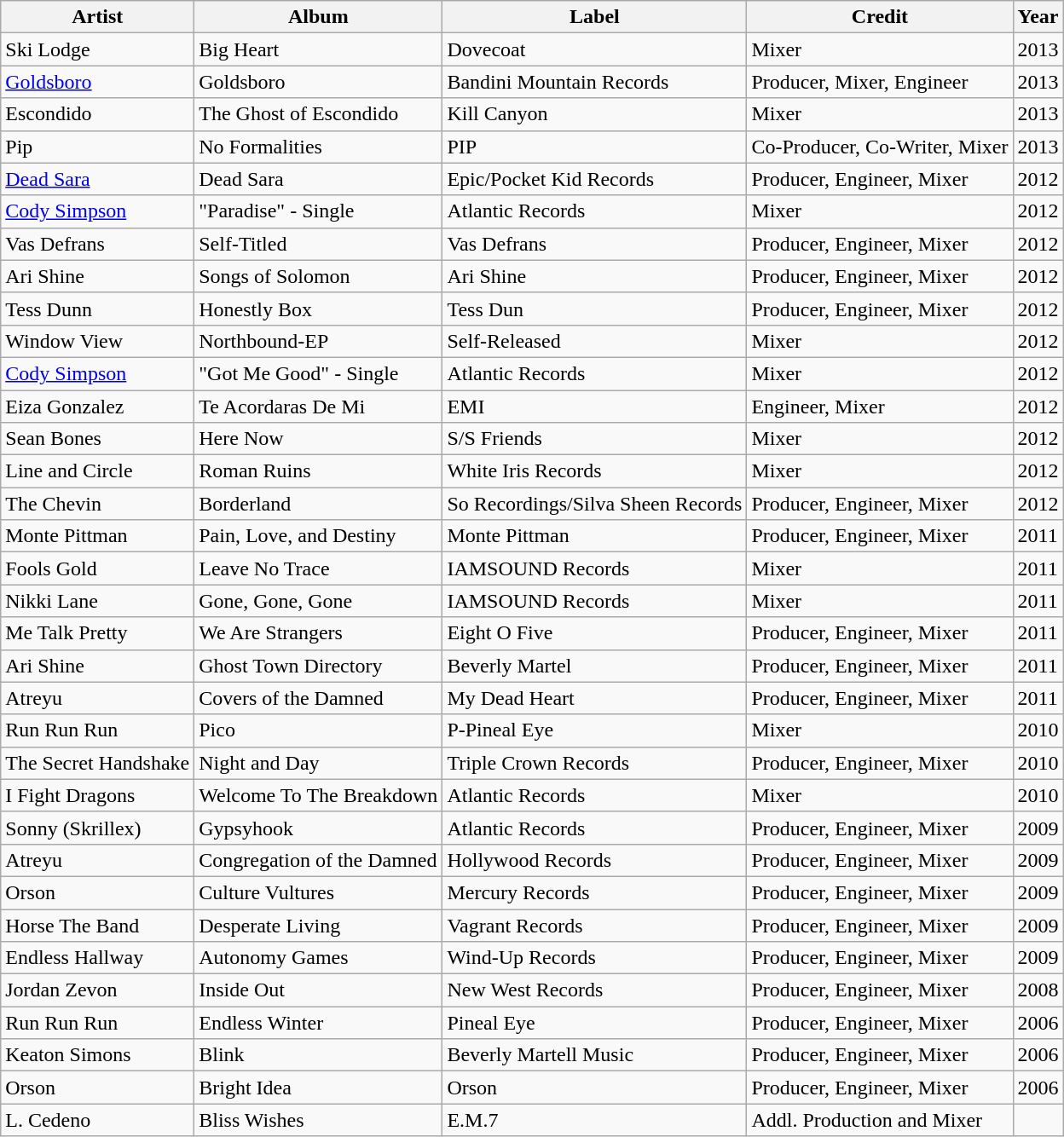<table class="wikitable">
<tr>
<th>Artist</th>
<th>Album</th>
<th>Label</th>
<th>Credit</th>
<th>Year</th>
</tr>
<tr>
<td>Ski Lodge</td>
<td>Big Heart</td>
<td>Dovecoat</td>
<td>Mixer</td>
<td>2013</td>
</tr>
<tr>
<td><a href='#'>Goldsboro</a></td>
<td>Goldsboro</td>
<td>Bandini Mountain Records</td>
<td>Producer, Mixer, Engineer</td>
<td>2013</td>
</tr>
<tr>
<td>Escondido</td>
<td>The Ghost of Escondido</td>
<td>Kill Canyon</td>
<td>Mixer</td>
<td>2013</td>
</tr>
<tr>
<td>Pip</td>
<td>No Formalities</td>
<td>PIP</td>
<td>Co-Producer, Co-Writer, Mixer</td>
<td>2013</td>
</tr>
<tr>
<td><a href='#'>Dead Sara</a></td>
<td>Dead Sara</td>
<td>Epic/Pocket Kid Records</td>
<td>Producer, Engineer, Mixer</td>
<td>2012</td>
</tr>
<tr>
<td><a href='#'>Cody Simpson</a></td>
<td>"Paradise" - Single</td>
<td>Atlantic Records</td>
<td>Mixer</td>
<td>2012</td>
</tr>
<tr>
<td>Vas Defrans</td>
<td>Self-Titled</td>
<td>Vas Defrans</td>
<td>Producer, Engineer, Mixer</td>
<td>2012</td>
</tr>
<tr>
<td>Ari Shine</td>
<td>Songs of Solomon</td>
<td>Ari Shine</td>
<td>Producer, Engineer, Mixer</td>
<td>2012</td>
</tr>
<tr>
<td>Tess Dunn</td>
<td>Honestly Box</td>
<td>Tess Dun</td>
<td>Producer, Engineer, Mixer</td>
<td>2012</td>
</tr>
<tr>
<td>Window View</td>
<td>Northbound-EP</td>
<td>Self-Released</td>
<td>Mixer</td>
<td>2012</td>
</tr>
<tr>
<td><a href='#'>Cody Simpson</a></td>
<td>"Got Me Good" - Single</td>
<td>Atlantic Records</td>
<td>Mixer</td>
<td>2012</td>
</tr>
<tr>
<td>Eiza Gonzalez</td>
<td>Te Acordaras De Mi</td>
<td>EMI</td>
<td>Engineer, Mixer</td>
<td>2012</td>
</tr>
<tr>
<td>Sean Bones</td>
<td>Here Now</td>
<td>S/S Friends</td>
<td>Mixer</td>
<td>2012</td>
</tr>
<tr>
<td>Line and Circle</td>
<td>Roman Ruins</td>
<td>White Iris Records</td>
<td>Mixer</td>
<td>2012</td>
</tr>
<tr>
<td>The Chevin</td>
<td>Borderland</td>
<td>So Recordings/Silva Sheen Records</td>
<td>Producer, Engineer, Mixer</td>
<td>2012</td>
</tr>
<tr>
<td>Monte Pittman</td>
<td>Pain, Love, and Destiny</td>
<td>Monte Pittman</td>
<td>Producer, Engineer, Mixer</td>
<td>2011</td>
</tr>
<tr>
<td>Fools Gold</td>
<td>Leave No Trace</td>
<td>IAMSOUND Records</td>
<td>Mixer</td>
<td>2011</td>
</tr>
<tr>
<td>Nikki Lane</td>
<td>Gone, Gone, Gone</td>
<td>IAMSOUND Records</td>
<td>Mixer</td>
<td>2011</td>
</tr>
<tr>
<td>Me Talk Pretty</td>
<td>We Are Strangers</td>
<td>Eight O Five</td>
<td>Producer, Engineer, Mixer</td>
<td>2011</td>
</tr>
<tr>
<td>Ari Shine</td>
<td>Ghost Town Directory</td>
<td>Beverly Martel</td>
<td>Producer, Engineer, Mixer</td>
<td>2011</td>
</tr>
<tr>
<td>Atreyu</td>
<td>Covers of the Damned</td>
<td>My Dead Heart</td>
<td>Producer, Engineer, Mixer</td>
<td>2011</td>
</tr>
<tr>
<td>Run Run Run</td>
<td>Pico</td>
<td>P-Pineal Eye</td>
<td>Mixer</td>
<td>2010</td>
</tr>
<tr>
<td>The Secret Handshake</td>
<td>Night and Day</td>
<td>Triple Crown Records</td>
<td>Producer, Engineer, Mixer</td>
<td>2010</td>
</tr>
<tr>
<td>I Fight Dragons</td>
<td>Welcome To The Breakdown</td>
<td>Atlantic Records</td>
<td>Mixer</td>
<td>2010</td>
</tr>
<tr>
<td>Sonny (Skrillex)</td>
<td>Gypsyhook</td>
<td>Atlantic Records</td>
<td>Producer, Engineer, Mixer</td>
<td>2009</td>
</tr>
<tr>
<td>Atreyu</td>
<td>Congregation of the Damned</td>
<td>Hollywood Records</td>
<td>Producer, Engineer, Mixer</td>
<td>2009</td>
</tr>
<tr>
<td>Orson</td>
<td>Culture Vultures</td>
<td>Mercury Records</td>
<td>Producer, Engineer, Mixer</td>
<td>2009</td>
</tr>
<tr>
<td>Horse The Band</td>
<td>Desperate Living</td>
<td>Vagrant Records</td>
<td>Producer, Engineer, Mixer</td>
<td>2009</td>
</tr>
<tr>
<td>Endless Hallway</td>
<td>Autonomy Games</td>
<td>Wind-Up Records</td>
<td>Producer, Engineer, Mixer</td>
<td>2009</td>
</tr>
<tr>
<td>Jordan Zevon</td>
<td>Inside Out</td>
<td>New West Records</td>
<td>Producer, Engineer, Mixer</td>
<td>2008</td>
</tr>
<tr>
<td>Run Run Run</td>
<td>Endless Winter</td>
<td>Pineal Eye</td>
<td>Producer, Engineer, Mixer</td>
<td>2006</td>
</tr>
<tr>
<td>Keaton Simons</td>
<td>Blink</td>
<td>Beverly Martell Music</td>
<td>Producer, Engineer, Mixer</td>
<td>2006</td>
</tr>
<tr>
<td>Orson</td>
<td>Bright Idea</td>
<td>Orson</td>
<td>Producer, Engineer, Mixer</td>
<td>2006</td>
</tr>
<tr>
<td>L. Cedeno</td>
<td>Bliss Wishes</td>
<td>E.M.7</td>
<td>Addl. Production and Mixer</td>
<td></td>
</tr>
</table>
